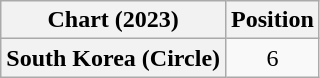<table class="wikitable plainrowheaders" style="text-align:center">
<tr>
<th scope="col">Chart (2023)</th>
<th scope="col">Position</th>
</tr>
<tr>
<th scope="row">South Korea (Circle)</th>
<td>6</td>
</tr>
</table>
